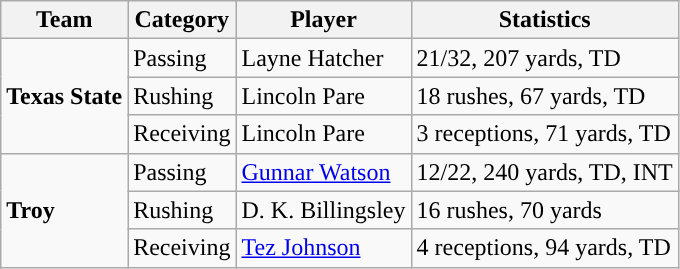<table class="wikitable" style="float: left;">
<tr>
<th>Team</th>
<th>Category</th>
<th>Player</th>
<th>Statistics</th>
</tr>
<tr>
<td rowspan=3><strong>Texas State</strong></td>
<td>Passing</td>
<td>Layne Hatcher</td>
<td>21/32, 207 yards, TD</td>
</tr>
<tr>
<td>Rushing</td>
<td>Lincoln Pare</td>
<td>18 rushes, 67 yards, TD</td>
</tr>
<tr>
<td>Receiving</td>
<td>Lincoln Pare</td>
<td>3 receptions, 71 yards, TD</td>
</tr>
<tr>
<td rowspan=3><strong>Troy</strong></td>
<td>Passing</td>
<td><a href='#'>Gunnar Watson</a></td>
<td>12/22, 240 yards, TD, INT</td>
</tr>
<tr>
<td>Rushing</td>
<td>D. K. Billingsley</td>
<td>16 rushes, 70 yards</td>
</tr>
<tr>
<td>Receiving</td>
<td><a href='#'>Tez Johnson</a></td>
<td>4 receptions, 94 yards, TD</td>
</tr>
</table>
